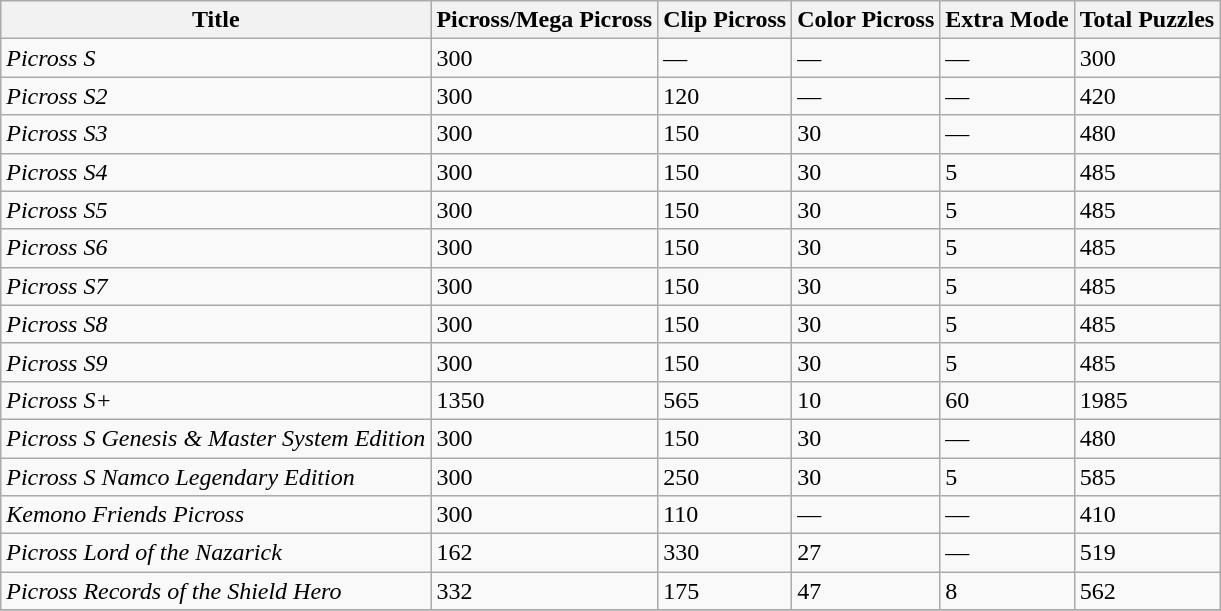<table class="wikitable sortable" width="auto" id="puzzles">
<tr>
<th>Title</th>
<th>Picross/Mega Picross</th>
<th>Clip Picross</th>
<th>Color Picross</th>
<th>Extra Mode</th>
<th>Total Puzzles</th>
</tr>
<tr>
<td><em>Picross S</em></td>
<td>300</td>
<td>—</td>
<td>—</td>
<td>—</td>
<td>300</td>
</tr>
<tr>
<td><em>Picross S2</em></td>
<td>300</td>
<td>120</td>
<td>—</td>
<td>—</td>
<td>420</td>
</tr>
<tr>
<td><em>Picross S3</em></td>
<td>300</td>
<td>150</td>
<td>30</td>
<td>—</td>
<td>480</td>
</tr>
<tr>
<td><em>Picross S4</em></td>
<td>300</td>
<td>150</td>
<td>30</td>
<td>5</td>
<td>485</td>
</tr>
<tr>
<td><em>Picross S5</em></td>
<td>300</td>
<td>150</td>
<td>30</td>
<td>5</td>
<td>485</td>
</tr>
<tr>
<td><em>Picross S6</em></td>
<td>300</td>
<td>150</td>
<td>30</td>
<td>5</td>
<td>485</td>
</tr>
<tr>
<td><em>Picross S7</em></td>
<td>300</td>
<td>150</td>
<td>30</td>
<td>5</td>
<td>485</td>
</tr>
<tr>
<td><em>Picross S8</em></td>
<td>300</td>
<td>150</td>
<td>30</td>
<td>5</td>
<td>485</td>
</tr>
<tr>
<td><em>Picross S9</em></td>
<td>300</td>
<td>150</td>
<td>30</td>
<td>5</td>
<td>485</td>
</tr>
<tr>
<td><em>Picross S+</em></td>
<td>1350</td>
<td>565</td>
<td>10</td>
<td>60</td>
<td>1985</td>
</tr>
<tr>
<td><em>Picross S Genesis & Master System Edition</em></td>
<td>300</td>
<td>150</td>
<td>30</td>
<td>—</td>
<td>480</td>
</tr>
<tr>
<td><em>Picross S Namco Legendary Edition</em></td>
<td>300</td>
<td>250</td>
<td>30</td>
<td>5</td>
<td>585</td>
</tr>
<tr>
<td><em>Kemono Friends Picross</em></td>
<td>300</td>
<td>110</td>
<td>—</td>
<td>—</td>
<td>410</td>
</tr>
<tr>
<td><em>Picross Lord of the Nazarick</em></td>
<td>162</td>
<td>330</td>
<td>27</td>
<td>—</td>
<td>519</td>
</tr>
<tr>
<td><em>Picross Records of the Shield Hero</em></td>
<td>332</td>
<td>175</td>
<td>47</td>
<td>8</td>
<td>562</td>
</tr>
<tr>
</tr>
</table>
